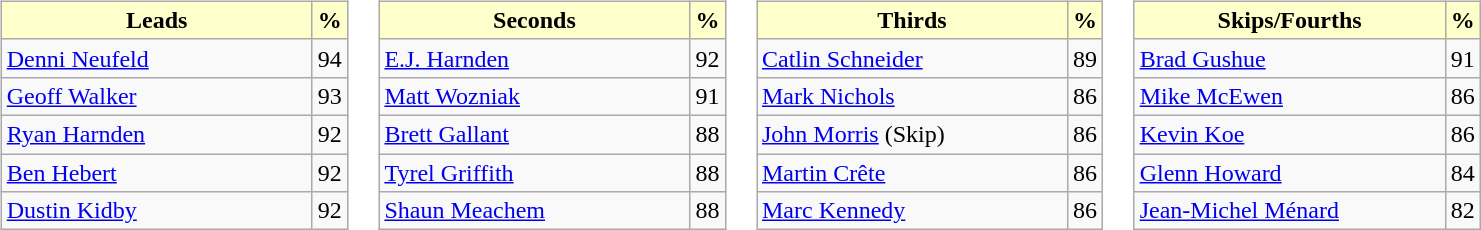<table>
<tr>
<td valign=top><br><table class="wikitable">
<tr>
<th style="background:#ffc; width:200px;">Leads</th>
<th style="background:#ffc;">%</th>
</tr>
<tr>
<td> <a href='#'>Denni Neufeld</a></td>
<td>94</td>
</tr>
<tr>
<td> <a href='#'>Geoff Walker</a></td>
<td>93</td>
</tr>
<tr>
<td> <a href='#'>Ryan Harnden</a></td>
<td>92</td>
</tr>
<tr>
<td> <a href='#'>Ben Hebert</a></td>
<td>92</td>
</tr>
<tr>
<td> <a href='#'>Dustin Kidby</a></td>
<td>92</td>
</tr>
</table>
</td>
<td valign=top><br><table class="wikitable">
<tr>
<th style="background:#ffc; width:200px;">Seconds</th>
<th style="background:#ffc;">%</th>
</tr>
<tr>
<td> <a href='#'>E.J. Harnden</a></td>
<td>92</td>
</tr>
<tr>
<td> <a href='#'>Matt Wozniak</a></td>
<td>91</td>
</tr>
<tr>
<td> <a href='#'>Brett Gallant</a></td>
<td>88</td>
</tr>
<tr>
<td> <a href='#'>Tyrel Griffith</a></td>
<td>88</td>
</tr>
<tr>
<td> <a href='#'>Shaun Meachem</a></td>
<td>88</td>
</tr>
</table>
</td>
<td valign=top><br><table class="wikitable">
<tr>
<th style="background:#ffc; width:200px;">Thirds</th>
<th style="background:#ffc;">%</th>
</tr>
<tr>
<td> <a href='#'>Catlin Schneider</a></td>
<td>89</td>
</tr>
<tr>
<td> <a href='#'>Mark Nichols</a></td>
<td>86</td>
</tr>
<tr>
<td> <a href='#'>John Morris</a> (Skip)</td>
<td>86</td>
</tr>
<tr>
<td> <a href='#'>Martin Crête</a></td>
<td>86</td>
</tr>
<tr>
<td> <a href='#'>Marc Kennedy</a></td>
<td>86</td>
</tr>
</table>
</td>
<td valign=top><br><table class="wikitable">
<tr>
<th style="background:#ffc; width:200px;">Skips/Fourths</th>
<th style="background:#ffc;">%</th>
</tr>
<tr>
<td> <a href='#'>Brad Gushue</a></td>
<td>91</td>
</tr>
<tr>
<td> <a href='#'>Mike McEwen</a></td>
<td>86</td>
</tr>
<tr>
<td> <a href='#'>Kevin Koe</a></td>
<td>86</td>
</tr>
<tr>
<td> <a href='#'>Glenn Howard</a></td>
<td>84</td>
</tr>
<tr>
<td> <a href='#'>Jean-Michel Ménard</a></td>
<td>82</td>
</tr>
</table>
</td>
</tr>
</table>
